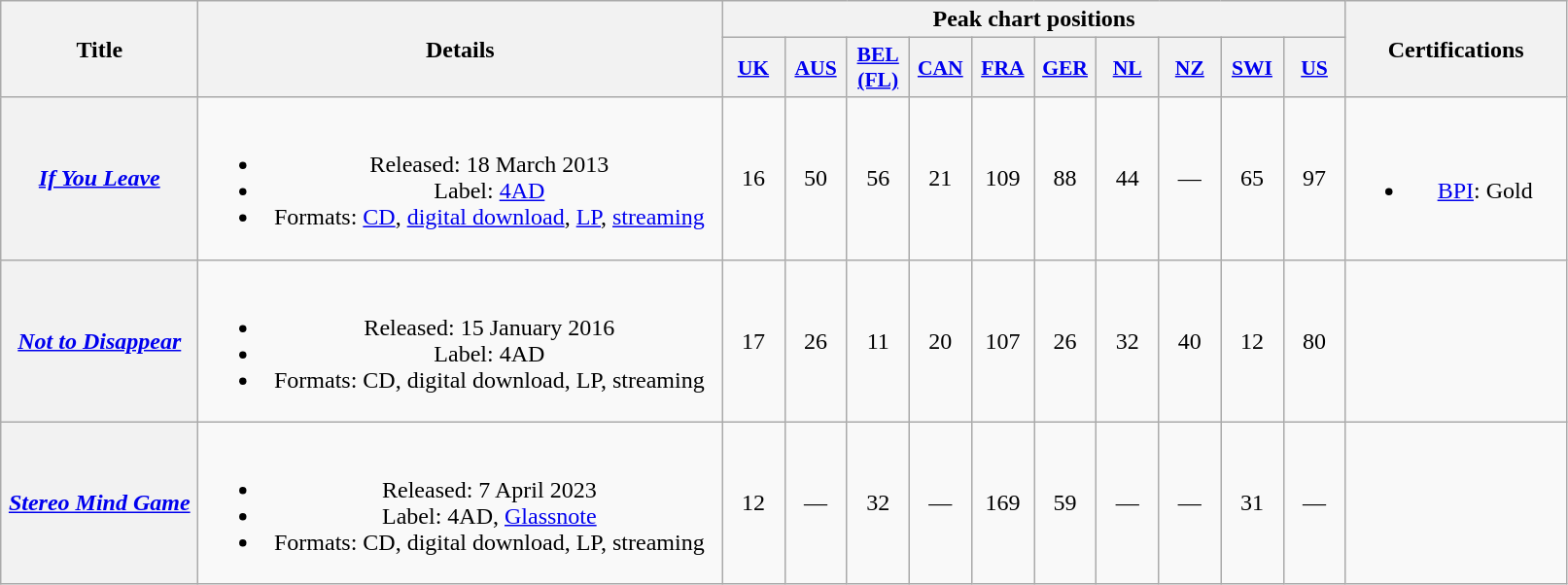<table class="wikitable plainrowheaders" style="text-align:center;">
<tr>
<th scope="col" rowspan="2" style="width:8em;">Title</th>
<th scope="col" rowspan="2" style="width:22em;">Details</th>
<th scope="col" colspan="10">Peak chart positions</th>
<th scope="col" rowspan="2" style="width:9em;">Certifications</th>
</tr>
<tr>
<th scope="col" style="width:2.5em;font-size:90%;"><a href='#'>UK</a><br></th>
<th scope="col" style="width:2.5em;font-size:90%;"><a href='#'>AUS</a><br></th>
<th scope="col" style="width:2.5em;font-size:90%;"><a href='#'>BEL (FL)</a><br></th>
<th scope="col" style="width:2.5em;font-size:90%;"><a href='#'>CAN</a><br></th>
<th scope="col" style="width:2.5em;font-size:90%;"><a href='#'>FRA</a><br></th>
<th scope="col" style="width:2.5em;font-size:90%;"><a href='#'>GER</a><br></th>
<th scope="col" style="width:2.5em;font-size:90%;"><a href='#'>NL</a><br></th>
<th scope="col" style="width:2.5em;font-size:90%;"><a href='#'>NZ</a><br></th>
<th scope="col" style="width:2.5em;font-size:90%;"><a href='#'>SWI</a><br></th>
<th scope="col" style="width:2.5em;font-size:90%;"><a href='#'>US</a><br></th>
</tr>
<tr>
<th scope="row"><em><a href='#'>If You Leave</a></em></th>
<td><br><ul><li>Released: 18 March 2013</li><li>Label: <a href='#'>4AD</a></li><li>Formats: <a href='#'>CD</a>, <a href='#'>digital download</a>, <a href='#'>LP</a>, <a href='#'>streaming</a></li></ul></td>
<td>16</td>
<td>50</td>
<td>56</td>
<td>21</td>
<td>109</td>
<td>88</td>
<td>44</td>
<td>—</td>
<td>65</td>
<td>97</td>
<td><br><ul><li><a href='#'>BPI</a>: Gold</li></ul></td>
</tr>
<tr>
<th scope="row"><em><a href='#'>Not to Disappear</a></em></th>
<td><br><ul><li>Released: 15 January 2016</li><li>Label: 4AD</li><li>Formats: CD, digital download, LP, streaming</li></ul></td>
<td>17</td>
<td>26</td>
<td>11</td>
<td>20</td>
<td>107</td>
<td>26</td>
<td>32</td>
<td>40</td>
<td>12</td>
<td>80</td>
<td></td>
</tr>
<tr>
<th scope="row"><em><a href='#'>Stereo Mind Game</a></em></th>
<td><br><ul><li>Released: 7 April 2023</li><li>Label: 4AD, <a href='#'>Glassnote</a></li><li>Formats: CD, digital download, LP, streaming</li></ul></td>
<td>12</td>
<td>—</td>
<td>32</td>
<td>—</td>
<td>169<br></td>
<td>59</td>
<td>—</td>
<td>—</td>
<td>31</td>
<td>—</td>
<td></td>
</tr>
</table>
